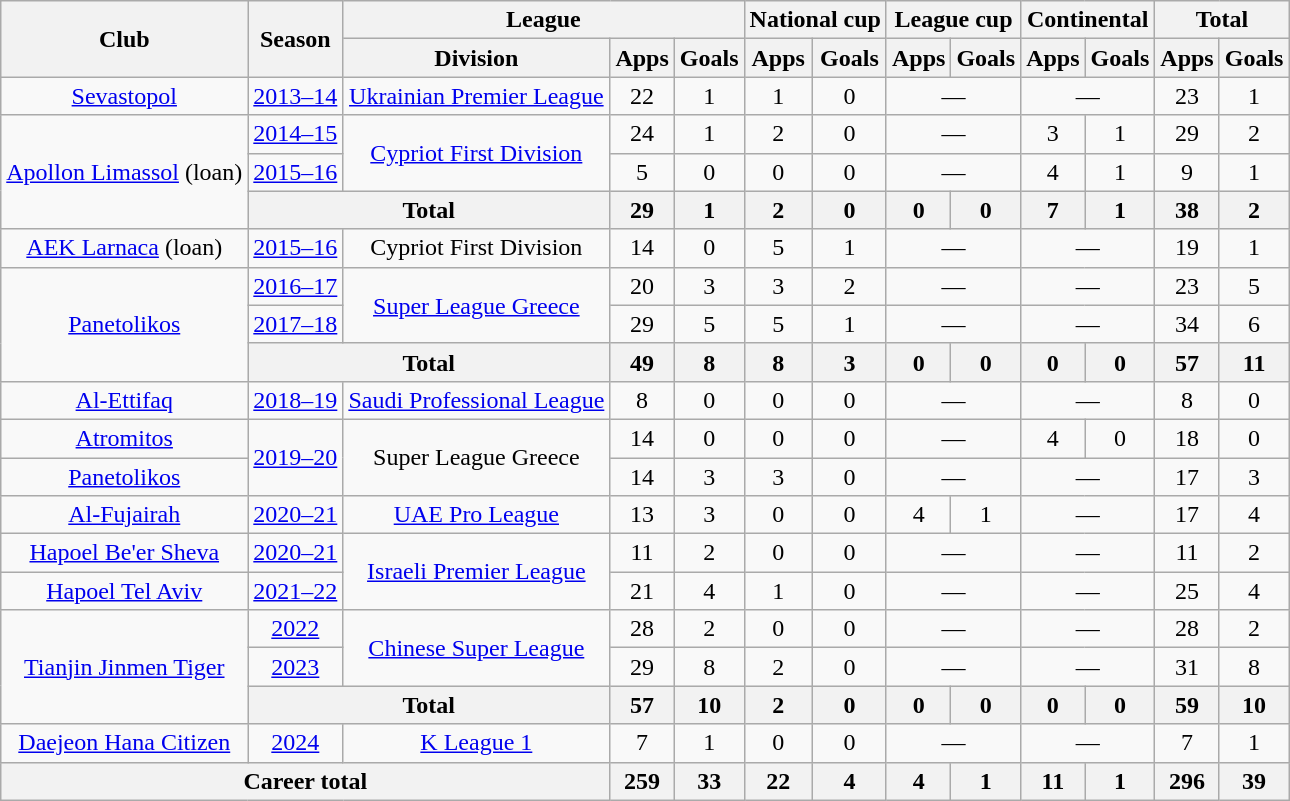<table class="wikitable" style="text-align: center">
<tr>
<th rowspan="2">Club</th>
<th rowspan="2">Season</th>
<th colspan="3">League</th>
<th colspan="2">National cup</th>
<th colspan="2">League cup</th>
<th colspan="2">Continental</th>
<th colspan="2">Total</th>
</tr>
<tr>
<th>Division</th>
<th>Apps</th>
<th>Goals</th>
<th>Apps</th>
<th>Goals</th>
<th>Apps</th>
<th>Goals</th>
<th>Apps</th>
<th>Goals</th>
<th>Apps</th>
<th>Goals</th>
</tr>
<tr>
<td><a href='#'>Sevastopol</a></td>
<td><a href='#'>2013–14</a></td>
<td><a href='#'>Ukrainian Premier League</a></td>
<td>22</td>
<td>1</td>
<td>1</td>
<td>0</td>
<td colspan="2">—</td>
<td colspan="2">—</td>
<td>23</td>
<td>1</td>
</tr>
<tr>
<td rowspan="3"><a href='#'>Apollon Limassol</a> (loan)</td>
<td><a href='#'>2014–15</a></td>
<td rowspan="2"><a href='#'>Cypriot First Division</a></td>
<td>24</td>
<td>1</td>
<td>2</td>
<td>0</td>
<td colspan="2">—</td>
<td>3</td>
<td>1</td>
<td>29</td>
<td>2</td>
</tr>
<tr>
<td><a href='#'>2015–16</a></td>
<td>5</td>
<td>0</td>
<td>0</td>
<td>0</td>
<td colspan="2">—</td>
<td>4</td>
<td>1</td>
<td>9</td>
<td>1</td>
</tr>
<tr>
<th colspan="2">Total</th>
<th>29</th>
<th>1</th>
<th>2</th>
<th>0</th>
<th>0</th>
<th>0</th>
<th>7</th>
<th>1</th>
<th>38</th>
<th>2</th>
</tr>
<tr>
<td><a href='#'>AEK Larnaca</a> (loan)</td>
<td><a href='#'>2015–16</a></td>
<td>Cypriot First Division</td>
<td>14</td>
<td>0</td>
<td>5</td>
<td>1</td>
<td colspan="2">—</td>
<td colspan="2">—</td>
<td>19</td>
<td>1</td>
</tr>
<tr>
<td rowspan="3"><a href='#'>Panetolikos</a></td>
<td><a href='#'>2016–17</a></td>
<td rowspan="2"><a href='#'>Super League Greece</a></td>
<td>20</td>
<td>3</td>
<td>3</td>
<td>2</td>
<td colspan="2">—</td>
<td colspan="2">—</td>
<td>23</td>
<td>5</td>
</tr>
<tr>
<td><a href='#'>2017–18</a></td>
<td>29</td>
<td>5</td>
<td>5</td>
<td>1</td>
<td colspan="2">—</td>
<td colspan="2">—</td>
<td>34</td>
<td>6</td>
</tr>
<tr>
<th colspan="2">Total</th>
<th>49</th>
<th>8</th>
<th>8</th>
<th>3</th>
<th>0</th>
<th>0</th>
<th>0</th>
<th>0</th>
<th>57</th>
<th>11</th>
</tr>
<tr>
<td><a href='#'>Al-Ettifaq</a></td>
<td><a href='#'>2018–19</a></td>
<td><a href='#'>Saudi Professional League</a></td>
<td>8</td>
<td>0</td>
<td>0</td>
<td>0</td>
<td colspan="2">—</td>
<td colspan="2">—</td>
<td>8</td>
<td>0</td>
</tr>
<tr>
<td><a href='#'>Atromitos</a></td>
<td rowspan="2"><a href='#'>2019–20</a></td>
<td rowspan="2">Super League Greece</td>
<td>14</td>
<td>0</td>
<td>0</td>
<td>0</td>
<td colspan="2">—</td>
<td>4</td>
<td>0</td>
<td>18</td>
<td>0</td>
</tr>
<tr>
<td><a href='#'>Panetolikos</a></td>
<td>14</td>
<td>3</td>
<td>3</td>
<td>0</td>
<td colspan="2">—</td>
<td colspan="2">—</td>
<td>17</td>
<td>3</td>
</tr>
<tr>
<td><a href='#'>Al-Fujairah</a></td>
<td><a href='#'>2020–21</a></td>
<td><a href='#'>UAE Pro League</a></td>
<td>13</td>
<td>3</td>
<td>0</td>
<td>0</td>
<td>4</td>
<td>1</td>
<td colspan="2">—</td>
<td>17</td>
<td>4</td>
</tr>
<tr>
<td><a href='#'>Hapoel Be'er Sheva</a></td>
<td><a href='#'>2020–21</a></td>
<td rowspan="2"><a href='#'>Israeli Premier League</a></td>
<td>11</td>
<td>2</td>
<td>0</td>
<td>0</td>
<td colspan="2">—</td>
<td colspan="2">—</td>
<td>11</td>
<td>2</td>
</tr>
<tr>
<td><a href='#'>Hapoel Tel Aviv</a></td>
<td><a href='#'>2021–22</a></td>
<td>21</td>
<td>4</td>
<td>1</td>
<td>0</td>
<td colspan="2">—</td>
<td colspan="2">—</td>
<td>25</td>
<td>4</td>
</tr>
<tr>
<td rowspan="3"><a href='#'>Tianjin Jinmen Tiger</a></td>
<td><a href='#'>2022</a></td>
<td rowspan="2"><a href='#'>Chinese Super League</a></td>
<td>28</td>
<td>2</td>
<td>0</td>
<td>0</td>
<td colspan="2">—</td>
<td colspan="2">—</td>
<td>28</td>
<td>2</td>
</tr>
<tr>
<td><a href='#'>2023</a></td>
<td>29</td>
<td>8</td>
<td>2</td>
<td>0</td>
<td colspan="2">—</td>
<td colspan="2">—</td>
<td>31</td>
<td>8</td>
</tr>
<tr>
<th colspan="2">Total</th>
<th>57</th>
<th>10</th>
<th>2</th>
<th>0</th>
<th>0</th>
<th>0</th>
<th>0</th>
<th>0</th>
<th>59</th>
<th>10</th>
</tr>
<tr>
<td><a href='#'>Daejeon Hana Citizen</a></td>
<td><a href='#'>2024</a></td>
<td><a href='#'>K League 1</a></td>
<td>7</td>
<td>1</td>
<td>0</td>
<td>0</td>
<td colspan="2">—</td>
<td colspan="2">—</td>
<td>7</td>
<td>1</td>
</tr>
<tr>
<th colspan="3">Career total</th>
<th>259</th>
<th>33</th>
<th>22</th>
<th>4</th>
<th>4</th>
<th>1</th>
<th>11</th>
<th>1</th>
<th>296</th>
<th>39</th>
</tr>
</table>
